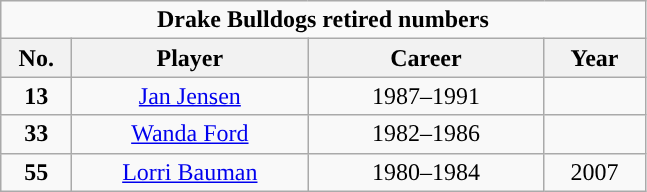<table class="wikitable sortable" style="text-align:center">
<tr>
<td colspan="5"><strong>Drake Bulldogs retired numbers</strong></td>
</tr>
<tr>
<th width=40px>No.</th>
<th width=150px>Player</th>
<th width=150px>Career</th>
<th width=60px>Year</th>
</tr>
<tr>
<td><strong>13</strong></td>
<td><a href='#'>Jan Jensen</a></td>
<td>1987–1991</td>
<td></td>
</tr>
<tr>
<td><strong>33</strong></td>
<td><a href='#'>Wanda Ford</a></td>
<td>1982–1986</td>
<td></td>
</tr>
<tr>
<td><strong>55</strong></td>
<td><a href='#'>Lorri Bauman</a></td>
<td>1980–1984</td>
<td>2007</td>
</tr>
</table>
